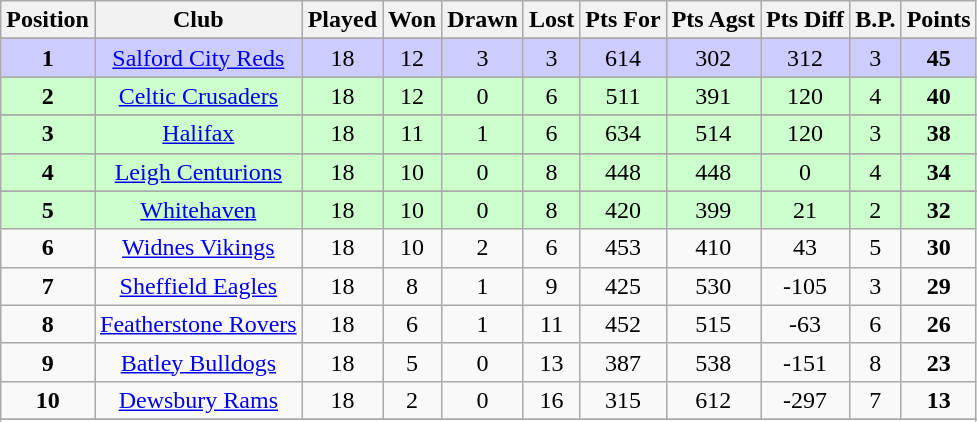<table class="wikitable" style="text-align:center;">
<tr>
<th><strong>Position</strong></th>
<th><strong>Club</strong></th>
<th><strong>Played</strong></th>
<th><strong>Won</strong></th>
<th><strong>Drawn</strong></th>
<th><strong>Lost</strong></th>
<th><strong>Pts For</strong></th>
<th><strong>Pts Agst</strong></th>
<th><strong>Pts Diff</strong></th>
<th><strong>B.P.</strong></th>
<th><strong>Points</strong></th>
</tr>
<tr --->
</tr>
<tr align=center style="background:#ccccff;">
<td><strong>1</strong></td>
<td><a href='#'>Salford City Reds</a></td>
<td>18</td>
<td>12</td>
<td>3</td>
<td>3</td>
<td>614</td>
<td>302</td>
<td>312</td>
<td>3</td>
<td><strong>45</strong></td>
</tr>
<tr --->
</tr>
<tr align=center style="background:#ccffcc;">
<td><strong>2</strong></td>
<td><a href='#'>Celtic Crusaders</a></td>
<td>18</td>
<td>12</td>
<td>0</td>
<td>6</td>
<td>511</td>
<td>391</td>
<td>120</td>
<td>4</td>
<td><strong>40</strong></td>
</tr>
<tr --->
</tr>
<tr align=center style="background:#ccffcc;">
<td><strong>3</strong></td>
<td><a href='#'>Halifax</a></td>
<td>18</td>
<td>11</td>
<td>1</td>
<td>6</td>
<td>634</td>
<td>514</td>
<td>120</td>
<td>3</td>
<td><strong>38</strong></td>
</tr>
<tr --->
</tr>
<tr align=center style="background:#ccffcc;">
<td><strong>4</strong></td>
<td><a href='#'>Leigh Centurions</a></td>
<td>18</td>
<td>10</td>
<td>0</td>
<td>8</td>
<td>448</td>
<td>448</td>
<td>0</td>
<td>4</td>
<td><strong>34</strong></td>
</tr>
<tr --->
</tr>
<tr align=center style="background:#ccffcc;">
<td><strong>5</strong></td>
<td><a href='#'>Whitehaven</a></td>
<td>18</td>
<td>10</td>
<td>0</td>
<td>8</td>
<td>420</td>
<td>399</td>
<td>21</td>
<td>2</td>
<td><strong>32</strong></td>
</tr>
<tr --->
<td><strong>6</strong></td>
<td><a href='#'>Widnes Vikings</a></td>
<td>18</td>
<td>10</td>
<td>2</td>
<td>6</td>
<td>453</td>
<td>410</td>
<td>43</td>
<td>5</td>
<td><strong>30</strong></td>
</tr>
<tr --->
<td><strong>7</strong></td>
<td><a href='#'>Sheffield Eagles</a></td>
<td>18</td>
<td>8</td>
<td>1</td>
<td>9</td>
<td>425</td>
<td>530</td>
<td>-105</td>
<td>3</td>
<td><strong>29</strong></td>
</tr>
<tr --->
<td><strong>8</strong></td>
<td><a href='#'>Featherstone Rovers</a></td>
<td>18</td>
<td>6</td>
<td>1</td>
<td>11</td>
<td>452</td>
<td>515</td>
<td>-63</td>
<td>6</td>
<td><strong>26</strong></td>
</tr>
<tr --->
<td><strong>9</strong></td>
<td><a href='#'>Batley Bulldogs</a></td>
<td>18</td>
<td>5</td>
<td>0</td>
<td>13</td>
<td>387</td>
<td>538</td>
<td>-151</td>
<td>8</td>
<td><strong>23</strong></td>
</tr>
<tr --->
<td><strong>10</strong></td>
<td><a href='#'>Dewsbury Rams</a></td>
<td>18</td>
<td>2</td>
<td>0</td>
<td>16</td>
<td>315</td>
<td>612</td>
<td>-297</td>
<td>7</td>
<td><strong>13</strong></td>
</tr>
<tr --->
</tr>
<tr align=center style="background:#ff7777;color:white">
</tr>
</table>
